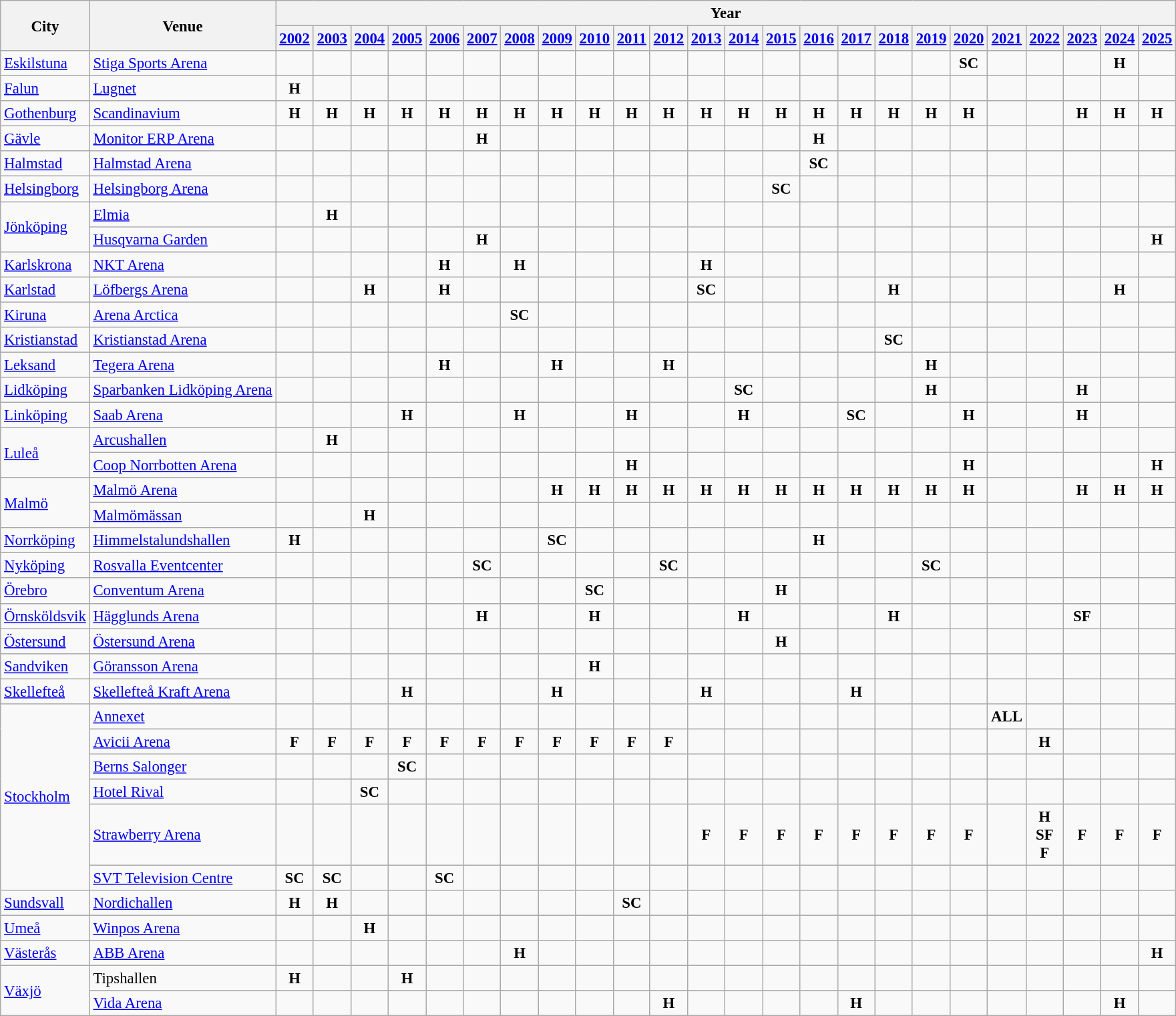<table class="wikitable" style="text-align:center; font-size:95%">
<tr>
<th rowspan="2">City</th>
<th rowspan="2">Venue</th>
<th colspan="24">Year</th>
</tr>
<tr>
<th><a href='#'>2002</a></th>
<th><a href='#'>2003</a></th>
<th><a href='#'>2004</a></th>
<th><a href='#'>2005</a></th>
<th><a href='#'>2006</a></th>
<th><a href='#'>2007</a></th>
<th><a href='#'>2008</a></th>
<th><a href='#'>2009</a></th>
<th><a href='#'>2010</a></th>
<th><a href='#'>2011</a></th>
<th><a href='#'>2012</a></th>
<th><a href='#'>2013</a></th>
<th><a href='#'>2014</a></th>
<th><a href='#'>2015</a></th>
<th><a href='#'>2016</a></th>
<th><a href='#'>2017</a></th>
<th><a href='#'>2018</a></th>
<th><a href='#'>2019</a></th>
<th><a href='#'>2020</a></th>
<th><a href='#'>2021</a></th>
<th><a href='#'>2022</a></th>
<th><a href='#'>2023</a></th>
<th><a href='#'>2024</a></th>
<th><a href='#'>2025</a></th>
</tr>
<tr>
<td align=left><a href='#'>Eskilstuna</a></td>
<td align=left><a href='#'>Stiga Sports Arena</a></td>
<td></td>
<td></td>
<td></td>
<td></td>
<td></td>
<td></td>
<td></td>
<td></td>
<td></td>
<td></td>
<td></td>
<td></td>
<td></td>
<td></td>
<td></td>
<td></td>
<td></td>
<td></td>
<td><strong>SC</strong></td>
<td></td>
<td></td>
<td></td>
<td><strong>H</strong></td>
<td></td>
</tr>
<tr>
<td align=left><a href='#'>Falun</a></td>
<td align=left><a href='#'>Lugnet</a></td>
<td><strong>H</strong></td>
<td></td>
<td></td>
<td></td>
<td></td>
<td></td>
<td></td>
<td></td>
<td></td>
<td></td>
<td></td>
<td></td>
<td></td>
<td></td>
<td></td>
<td></td>
<td></td>
<td></td>
<td></td>
<td></td>
<td></td>
<td></td>
<td></td>
<td></td>
</tr>
<tr>
<td align=left><a href='#'>Gothenburg</a></td>
<td align=left><a href='#'>Scandinavium</a></td>
<td><strong>H</strong></td>
<td><strong>H</strong></td>
<td><strong>H</strong></td>
<td><strong>H</strong></td>
<td><strong>H</strong></td>
<td><strong>H</strong></td>
<td><strong>H</strong></td>
<td><strong>H</strong></td>
<td><strong>H</strong></td>
<td><strong>H</strong></td>
<td><strong>H</strong></td>
<td><strong>H</strong></td>
<td><strong>H</strong></td>
<td><strong>H</strong></td>
<td><strong>H</strong></td>
<td><strong>H</strong></td>
<td><strong>H</strong></td>
<td><strong>H</strong></td>
<td><strong>H</strong></td>
<td></td>
<td></td>
<td><strong>H</strong></td>
<td><strong>H</strong></td>
<td><strong>H</strong></td>
</tr>
<tr>
<td align=left><a href='#'>Gävle</a></td>
<td align=left><a href='#'>Monitor ERP Arena</a></td>
<td></td>
<td></td>
<td></td>
<td></td>
<td></td>
<td><strong>H</strong></td>
<td></td>
<td></td>
<td></td>
<td></td>
<td></td>
<td></td>
<td></td>
<td></td>
<td><strong>H</strong></td>
<td></td>
<td></td>
<td></td>
<td></td>
<td></td>
<td></td>
<td></td>
<td></td>
<td></td>
</tr>
<tr>
<td align=left><a href='#'>Halmstad</a></td>
<td align=left><a href='#'>Halmstad Arena</a></td>
<td></td>
<td></td>
<td></td>
<td></td>
<td></td>
<td></td>
<td></td>
<td></td>
<td></td>
<td></td>
<td></td>
<td></td>
<td></td>
<td></td>
<td><strong>SC</strong></td>
<td></td>
<td></td>
<td></td>
<td></td>
<td></td>
<td></td>
<td></td>
<td></td>
<td></td>
</tr>
<tr>
<td align=left><a href='#'>Helsingborg</a></td>
<td align=left><a href='#'>Helsingborg Arena</a></td>
<td></td>
<td></td>
<td></td>
<td></td>
<td></td>
<td></td>
<td></td>
<td></td>
<td></td>
<td></td>
<td></td>
<td></td>
<td></td>
<td><strong>SC</strong></td>
<td></td>
<td></td>
<td></td>
<td></td>
<td></td>
<td></td>
<td></td>
<td></td>
<td></td>
<td></td>
</tr>
<tr>
<td align=left rowspan=2><a href='#'>Jönköping</a></td>
<td align=left><a href='#'>Elmia</a></td>
<td></td>
<td><strong>H</strong></td>
<td></td>
<td></td>
<td></td>
<td></td>
<td></td>
<td></td>
<td></td>
<td></td>
<td></td>
<td></td>
<td></td>
<td></td>
<td></td>
<td></td>
<td></td>
<td></td>
<td></td>
<td></td>
<td></td>
<td></td>
<td></td>
<td></td>
</tr>
<tr>
<td align=left><a href='#'>Husqvarna Garden</a></td>
<td></td>
<td></td>
<td></td>
<td></td>
<td></td>
<td><strong>H</strong></td>
<td></td>
<td></td>
<td></td>
<td></td>
<td></td>
<td></td>
<td></td>
<td></td>
<td></td>
<td></td>
<td></td>
<td></td>
<td></td>
<td></td>
<td></td>
<td></td>
<td></td>
<td><strong>H</strong></td>
</tr>
<tr>
<td align=left><a href='#'>Karlskrona</a></td>
<td align=left><a href='#'>NKT Arena</a></td>
<td></td>
<td></td>
<td></td>
<td></td>
<td><strong>H</strong></td>
<td></td>
<td><strong>H</strong></td>
<td></td>
<td></td>
<td></td>
<td></td>
<td><strong>H</strong></td>
<td></td>
<td></td>
<td></td>
<td></td>
<td></td>
<td></td>
<td></td>
<td></td>
<td></td>
<td></td>
<td></td>
<td></td>
</tr>
<tr>
<td align=left><a href='#'>Karlstad</a></td>
<td align=left><a href='#'>Löfbergs Arena</a></td>
<td></td>
<td></td>
<td><strong>H</strong></td>
<td></td>
<td><strong>H</strong></td>
<td></td>
<td></td>
<td></td>
<td></td>
<td></td>
<td></td>
<td><strong>SC</strong></td>
<td></td>
<td></td>
<td></td>
<td></td>
<td><strong>H</strong></td>
<td></td>
<td></td>
<td></td>
<td></td>
<td></td>
<td><strong>H</strong></td>
<td></td>
</tr>
<tr>
<td align=left><a href='#'>Kiruna</a></td>
<td align=left><a href='#'>Arena Arctica</a></td>
<td></td>
<td></td>
<td></td>
<td></td>
<td></td>
<td></td>
<td><strong>SC</strong></td>
<td></td>
<td></td>
<td></td>
<td></td>
<td></td>
<td></td>
<td></td>
<td></td>
<td></td>
<td></td>
<td></td>
<td></td>
<td></td>
<td></td>
<td></td>
<td></td>
<td></td>
</tr>
<tr>
<td align=left><a href='#'>Kristianstad</a></td>
<td align=left><a href='#'>Kristianstad Arena</a></td>
<td></td>
<td></td>
<td></td>
<td></td>
<td></td>
<td></td>
<td></td>
<td></td>
<td></td>
<td></td>
<td></td>
<td></td>
<td></td>
<td></td>
<td></td>
<td></td>
<td><strong>SC</strong></td>
<td></td>
<td></td>
<td></td>
<td></td>
<td></td>
<td></td>
<td></td>
</tr>
<tr>
<td align=left><a href='#'>Leksand</a></td>
<td align=left><a href='#'>Tegera Arena</a></td>
<td></td>
<td></td>
<td></td>
<td></td>
<td><strong>H</strong></td>
<td></td>
<td></td>
<td><strong>H</strong></td>
<td></td>
<td></td>
<td><strong>H</strong></td>
<td></td>
<td></td>
<td></td>
<td></td>
<td></td>
<td></td>
<td><strong>H</strong></td>
<td></td>
<td></td>
<td></td>
<td></td>
<td></td>
<td></td>
</tr>
<tr>
<td align=left><a href='#'>Lidköping</a></td>
<td align=left><a href='#'>Sparbanken Lidköping Arena</a></td>
<td></td>
<td></td>
<td></td>
<td></td>
<td></td>
<td></td>
<td></td>
<td></td>
<td></td>
<td></td>
<td></td>
<td></td>
<td><strong>SC</strong></td>
<td></td>
<td></td>
<td></td>
<td></td>
<td><strong>H</strong></td>
<td></td>
<td></td>
<td></td>
<td><strong>H</strong></td>
<td></td>
<td></td>
</tr>
<tr>
<td align=left><a href='#'>Linköping</a></td>
<td align=left><a href='#'>Saab Arena</a></td>
<td></td>
<td></td>
<td></td>
<td><strong>H</strong></td>
<td></td>
<td></td>
<td><strong>H</strong></td>
<td></td>
<td></td>
<td><strong>H</strong></td>
<td></td>
<td></td>
<td><strong>H</strong></td>
<td></td>
<td></td>
<td><strong>SC</strong></td>
<td></td>
<td></td>
<td><strong>H</strong></td>
<td></td>
<td></td>
<td><strong>H</strong></td>
<td></td>
<td></td>
</tr>
<tr>
<td align=left rowspan=2><a href='#'>Luleå</a></td>
<td align=left><a href='#'>Arcushallen</a></td>
<td></td>
<td><strong>H</strong></td>
<td></td>
<td></td>
<td></td>
<td></td>
<td></td>
<td></td>
<td></td>
<td></td>
<td></td>
<td></td>
<td></td>
<td></td>
<td></td>
<td></td>
<td></td>
<td></td>
<td></td>
<td></td>
<td></td>
<td></td>
<td></td>
<td></td>
</tr>
<tr>
<td align=left><a href='#'>Coop Norrbotten Arena</a></td>
<td></td>
<td></td>
<td></td>
<td></td>
<td></td>
<td></td>
<td></td>
<td></td>
<td></td>
<td><strong>H</strong></td>
<td></td>
<td></td>
<td></td>
<td></td>
<td></td>
<td></td>
<td></td>
<td></td>
<td><strong>H</strong></td>
<td></td>
<td></td>
<td></td>
<td></td>
<td><strong>H</strong></td>
</tr>
<tr>
<td align=left rowspan=2><a href='#'>Malmö</a></td>
<td align=left><a href='#'>Malmö Arena</a></td>
<td></td>
<td></td>
<td></td>
<td></td>
<td></td>
<td></td>
<td></td>
<td><strong>H</strong></td>
<td><strong>H</strong></td>
<td><strong>H</strong></td>
<td><strong>H</strong></td>
<td><strong>H</strong></td>
<td><strong>H</strong></td>
<td><strong>H</strong></td>
<td><strong>H</strong></td>
<td><strong>H</strong></td>
<td><strong>H</strong></td>
<td><strong>H</strong></td>
<td><strong>H</strong></td>
<td></td>
<td></td>
<td><strong>H</strong></td>
<td><strong>H</strong></td>
<td><strong>H</strong></td>
</tr>
<tr>
<td align=left><a href='#'>Malmömässan</a></td>
<td></td>
<td></td>
<td><strong>H</strong></td>
<td></td>
<td></td>
<td></td>
<td></td>
<td></td>
<td></td>
<td></td>
<td></td>
<td></td>
<td></td>
<td></td>
<td></td>
<td></td>
<td></td>
<td></td>
<td></td>
<td></td>
<td></td>
<td></td>
<td></td>
<td></td>
</tr>
<tr>
<td align=left><a href='#'>Norrköping</a></td>
<td align=left><a href='#'>Himmelstalundshallen</a></td>
<td><strong>H</strong></td>
<td></td>
<td></td>
<td></td>
<td></td>
<td></td>
<td></td>
<td><strong>SC</strong></td>
<td></td>
<td></td>
<td></td>
<td></td>
<td></td>
<td></td>
<td><strong>H</strong></td>
<td></td>
<td></td>
<td></td>
<td></td>
<td></td>
<td></td>
<td></td>
<td></td>
<td></td>
</tr>
<tr>
<td align=left><a href='#'>Nyköping</a></td>
<td align=left><a href='#'>Rosvalla Eventcenter</a></td>
<td></td>
<td></td>
<td></td>
<td></td>
<td></td>
<td><strong>SC</strong></td>
<td></td>
<td></td>
<td></td>
<td></td>
<td><strong>SC</strong></td>
<td></td>
<td></td>
<td></td>
<td></td>
<td></td>
<td></td>
<td><strong>SC</strong></td>
<td></td>
<td></td>
<td></td>
<td></td>
<td></td>
<td></td>
</tr>
<tr>
<td align="left"><a href='#'>Örebro</a></td>
<td align="left"><a href='#'>Conventum Arena</a></td>
<td></td>
<td></td>
<td></td>
<td></td>
<td></td>
<td></td>
<td></td>
<td></td>
<td><strong>SC</strong></td>
<td></td>
<td></td>
<td></td>
<td></td>
<td><strong>H</strong></td>
<td></td>
<td></td>
<td></td>
<td></td>
<td></td>
<td></td>
<td></td>
<td></td>
<td></td>
<td></td>
</tr>
<tr>
<td align="left"><a href='#'>Örnsköldsvik</a></td>
<td align="left"><a href='#'>Hägglunds Arena</a></td>
<td></td>
<td></td>
<td></td>
<td></td>
<td></td>
<td><strong>H</strong></td>
<td></td>
<td></td>
<td><strong>H</strong></td>
<td></td>
<td></td>
<td></td>
<td><strong>H</strong></td>
<td></td>
<td></td>
<td></td>
<td><strong>H</strong></td>
<td></td>
<td></td>
<td></td>
<td></td>
<td><strong>SF</strong></td>
<td></td>
<td></td>
</tr>
<tr>
<td align="left"><a href='#'>Östersund</a></td>
<td align="left"><a href='#'>Östersund Arena</a></td>
<td></td>
<td></td>
<td></td>
<td></td>
<td></td>
<td></td>
<td></td>
<td></td>
<td></td>
<td></td>
<td></td>
<td></td>
<td></td>
<td><strong>H</strong></td>
<td></td>
<td></td>
<td></td>
<td></td>
<td></td>
<td></td>
<td></td>
<td></td>
<td></td>
<td></td>
</tr>
<tr>
<td align="left"><a href='#'>Sandviken</a></td>
<td align="left"><a href='#'>Göransson Arena</a></td>
<td></td>
<td></td>
<td></td>
<td></td>
<td></td>
<td></td>
<td></td>
<td></td>
<td><strong>H</strong></td>
<td></td>
<td></td>
<td></td>
<td></td>
<td></td>
<td></td>
<td></td>
<td></td>
<td></td>
<td></td>
<td></td>
<td></td>
<td></td>
<td></td>
<td></td>
</tr>
<tr>
<td align="left"><a href='#'>Skellefteå</a></td>
<td align="left"><a href='#'>Skellefteå Kraft Arena</a></td>
<td></td>
<td></td>
<td></td>
<td><strong>H</strong></td>
<td></td>
<td></td>
<td></td>
<td><strong>H</strong></td>
<td></td>
<td></td>
<td></td>
<td><strong>H</strong></td>
<td></td>
<td></td>
<td></td>
<td><strong>H</strong></td>
<td></td>
<td></td>
<td></td>
<td></td>
<td></td>
<td></td>
<td></td>
<td></td>
</tr>
<tr>
<td rowspan="6" align="left"><a href='#'>Stockholm</a></td>
<td align="left"><a href='#'>Annexet</a></td>
<td></td>
<td></td>
<td></td>
<td></td>
<td></td>
<td></td>
<td></td>
<td></td>
<td></td>
<td></td>
<td></td>
<td></td>
<td></td>
<td></td>
<td></td>
<td></td>
<td></td>
<td></td>
<td></td>
<td><strong>ALL</strong></td>
<td></td>
<td></td>
<td></td>
<td></td>
</tr>
<tr>
<td align="left"><a href='#'>Avicii Arena</a></td>
<td><strong>F</strong></td>
<td><strong>F</strong></td>
<td><strong>F</strong></td>
<td><strong>F</strong></td>
<td><strong>F</strong></td>
<td><strong>F</strong></td>
<td><strong>F</strong></td>
<td><strong>F</strong></td>
<td><strong>F</strong></td>
<td><strong>F</strong></td>
<td><strong>F</strong></td>
<td></td>
<td></td>
<td></td>
<td></td>
<td></td>
<td></td>
<td></td>
<td></td>
<td></td>
<td><strong>H</strong></td>
<td></td>
<td></td>
<td></td>
</tr>
<tr>
<td align="left"><a href='#'>Berns Salonger</a></td>
<td></td>
<td></td>
<td></td>
<td><strong>SC</strong></td>
<td></td>
<td></td>
<td></td>
<td></td>
<td></td>
<td></td>
<td></td>
<td></td>
<td></td>
<td></td>
<td></td>
<td></td>
<td></td>
<td></td>
<td></td>
<td></td>
<td></td>
<td></td>
<td></td>
<td></td>
</tr>
<tr>
<td align="left"><a href='#'>Hotel Rival</a></td>
<td></td>
<td></td>
<td><strong>SC</strong></td>
<td></td>
<td></td>
<td></td>
<td></td>
<td></td>
<td></td>
<td></td>
<td></td>
<td></td>
<td></td>
<td></td>
<td></td>
<td></td>
<td></td>
<td></td>
<td></td>
<td></td>
<td></td>
<td></td>
<td></td>
<td></td>
</tr>
<tr>
<td align="left"><a href='#'>Strawberry Arena</a></td>
<td></td>
<td></td>
<td></td>
<td></td>
<td></td>
<td></td>
<td></td>
<td></td>
<td></td>
<td></td>
<td></td>
<td><strong>F</strong></td>
<td><strong>F</strong></td>
<td><strong>F</strong></td>
<td><strong>F</strong></td>
<td><strong>F</strong></td>
<td><strong>F</strong></td>
<td><strong>F</strong></td>
<td><strong>F</strong></td>
<td></td>
<td><strong>H<br>SF<br>F</strong></td>
<td><strong>F</strong></td>
<td><strong>F</strong></td>
<td><strong>F</strong></td>
</tr>
<tr>
<td align="left"><a href='#'>SVT Television Centre</a></td>
<td><strong>SC</strong></td>
<td><strong>SC</strong></td>
<td></td>
<td></td>
<td><strong>SC</strong></td>
<td></td>
<td></td>
<td></td>
<td></td>
<td></td>
<td></td>
<td></td>
<td></td>
<td></td>
<td></td>
<td></td>
<td></td>
<td></td>
<td></td>
<td></td>
<td></td>
<td></td>
<td></td>
<td></td>
</tr>
<tr>
<td align="left"><a href='#'>Sundsvall</a></td>
<td align="left"><a href='#'>Nordichallen</a></td>
<td><strong>H</strong></td>
<td><strong>H</strong></td>
<td></td>
<td></td>
<td></td>
<td></td>
<td></td>
<td></td>
<td></td>
<td><strong>SC</strong></td>
<td></td>
<td></td>
<td></td>
<td></td>
<td></td>
<td></td>
<td></td>
<td></td>
<td></td>
<td></td>
<td></td>
<td></td>
<td></td>
<td></td>
</tr>
<tr>
<td align="left"><a href='#'>Umeå</a></td>
<td align="left"><a href='#'>Winpos Arena</a></td>
<td></td>
<td></td>
<td><strong>H</strong></td>
<td></td>
<td></td>
<td></td>
<td></td>
<td></td>
<td></td>
<td></td>
<td></td>
<td></td>
<td></td>
<td></td>
<td></td>
<td></td>
<td></td>
<td></td>
<td></td>
<td></td>
<td></td>
<td></td>
<td></td>
<td></td>
</tr>
<tr>
<td align="left"><a href='#'>Västerås</a></td>
<td align="left"><a href='#'>ABB Arena</a></td>
<td></td>
<td></td>
<td></td>
<td></td>
<td></td>
<td></td>
<td><strong>H</strong></td>
<td></td>
<td></td>
<td></td>
<td></td>
<td></td>
<td></td>
<td></td>
<td></td>
<td></td>
<td></td>
<td></td>
<td></td>
<td></td>
<td></td>
<td></td>
<td></td>
<td><strong>H</strong></td>
</tr>
<tr>
<td rowspan="2" align="left"><a href='#'>Växjö</a></td>
<td align="left">Tipshallen</td>
<td><strong>H</strong></td>
<td></td>
<td></td>
<td><strong>H</strong></td>
<td></td>
<td></td>
<td></td>
<td></td>
<td></td>
<td></td>
<td></td>
<td></td>
<td></td>
<td></td>
<td></td>
<td></td>
<td></td>
<td></td>
<td></td>
<td></td>
<td></td>
<td></td>
<td></td>
<td></td>
</tr>
<tr>
<td align="left"><a href='#'>Vida Arena</a></td>
<td></td>
<td></td>
<td></td>
<td></td>
<td></td>
<td></td>
<td></td>
<td></td>
<td></td>
<td></td>
<td><strong>H</strong></td>
<td></td>
<td></td>
<td></td>
<td></td>
<td><strong>H</strong></td>
<td></td>
<td></td>
<td></td>
<td></td>
<td></td>
<td></td>
<td><strong>H</strong></td>
<td></td>
</tr>
</table>
